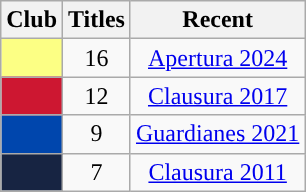<table class="wikitable" style="text-align:center; width=60%;">
<tr>
<th>Club</th>
<th>Titles</th>
<th>Recent</th>
</tr>
<tr>
<td style=background-color:#FCFF84;color:#AD9759><strong><a href='#'></a></strong></td>
<td>16</td>
<td><a href='#'>Apertura 2024</a></td>
</tr>
<tr>
<td style=background-color:#CD1731;color:#FFFFFF><strong><a href='#'></a></strong></td>
<td>12</td>
<td><a href='#'>Clausura 2017</a></td>
</tr>
<tr>
<td style=background-color:#0046AD;color:#DF0101><strong><a href='#'></a></strong></td>
<td>9</td>
<td><a href='#'>Guardianes 2021</a></td>
</tr>
<tr>
<td style=background-color:#172442;color:Goldenrod><strong><a href='#'></a></strong></td>
<td>7</td>
<td><a href='#'>Clausura 2011</a></td>
</tr>
</table>
